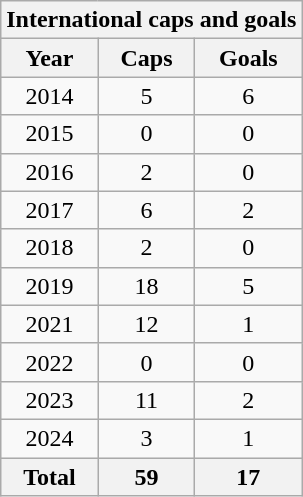<table class="wikitable sortable" style="text-align:center">
<tr>
<th colspan="3">International caps and goals</th>
</tr>
<tr>
<th>Year</th>
<th>Caps</th>
<th>Goals</th>
</tr>
<tr>
<td>2014</td>
<td>5</td>
<td>6</td>
</tr>
<tr>
<td>2015</td>
<td>0</td>
<td>0</td>
</tr>
<tr>
<td>2016</td>
<td>2</td>
<td>0</td>
</tr>
<tr>
<td>2017</td>
<td>6</td>
<td>2</td>
</tr>
<tr>
<td>2018</td>
<td>2</td>
<td>0</td>
</tr>
<tr>
<td>2019</td>
<td>18</td>
<td>5</td>
</tr>
<tr>
<td>2021</td>
<td>12</td>
<td>1</td>
</tr>
<tr>
<td>2022</td>
<td>0</td>
<td>0</td>
</tr>
<tr>
<td>2023</td>
<td>11</td>
<td>2</td>
</tr>
<tr>
<td>2024</td>
<td>3</td>
<td>1</td>
</tr>
<tr>
<th>Total</th>
<th>59</th>
<th>17</th>
</tr>
</table>
